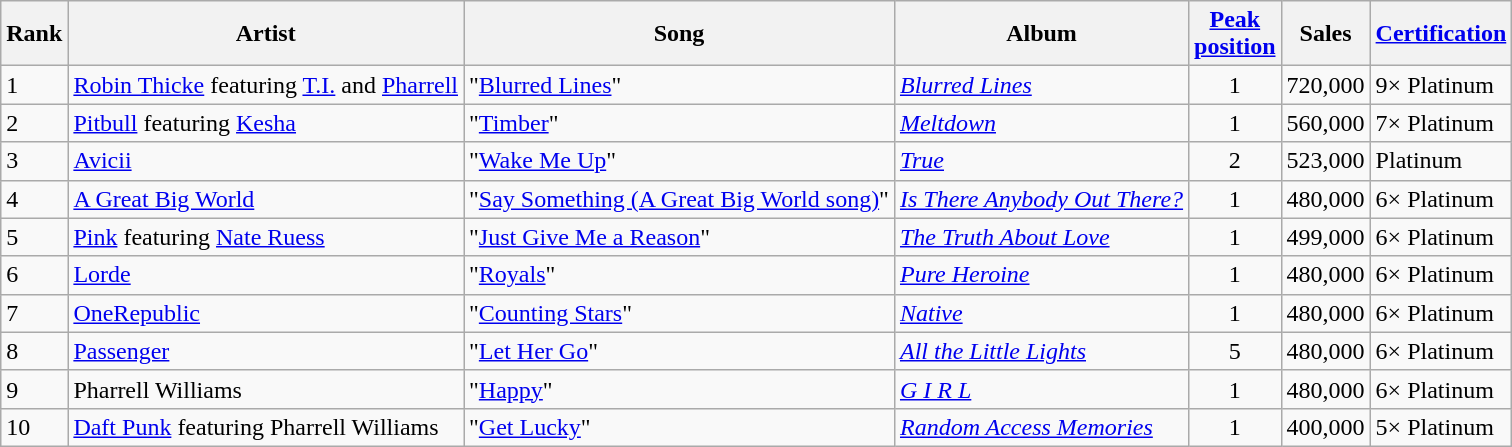<table class="wikitable sortable">
<tr>
<th>Rank</th>
<th>Artist</th>
<th>Song</th>
<th>Album</th>
<th><a href='#'>Peak<br>position</a></th>
<th>Sales</th>
<th><a href='#'>Certification</a></th>
</tr>
<tr>
<td>1</td>
<td><a href='#'>Robin Thicke</a> featuring <a href='#'>T.I.</a> and <a href='#'>Pharrell</a></td>
<td>"<a href='#'>Blurred Lines</a>"</td>
<td><em><a href='#'>Blurred Lines</a></em></td>
<td align="center">1</td>
<td>720,000</td>
<td>9× Platinum</td>
</tr>
<tr>
<td>2</td>
<td><a href='#'>Pitbull</a> featuring <a href='#'>Kesha</a></td>
<td>"<a href='#'>Timber</a>"</td>
<td><em><a href='#'>Meltdown</a></em></td>
<td align="center">1</td>
<td>560,000</td>
<td>7× Platinum</td>
</tr>
<tr>
<td>3</td>
<td><a href='#'>Avicii</a></td>
<td>"<a href='#'>Wake Me Up</a>"</td>
<td><em><a href='#'>True</a></em></td>
<td align="center">2</td>
<td>523,000</td>
<td>Platinum</td>
</tr>
<tr>
<td>4</td>
<td><a href='#'>A Great Big World</a></td>
<td>"<a href='#'>Say Something (A Great Big World song)</a>"</td>
<td><em><a href='#'>Is There Anybody Out There?</a></em></td>
<td align="center">1</td>
<td>480,000</td>
<td>6× Platinum</td>
</tr>
<tr>
<td>5</td>
<td><a href='#'>Pink</a> featuring <a href='#'>Nate Ruess</a></td>
<td>"<a href='#'>Just Give Me a Reason</a>"</td>
<td><em><a href='#'>The Truth About Love</a></em></td>
<td align="center">1</td>
<td>499,000</td>
<td>6× Platinum</td>
</tr>
<tr>
<td>6</td>
<td><a href='#'>Lorde</a></td>
<td>"<a href='#'>Royals</a>"</td>
<td><em><a href='#'>Pure Heroine</a></em></td>
<td align="center">1</td>
<td>480,000</td>
<td>6× Platinum</td>
</tr>
<tr>
<td>7</td>
<td><a href='#'>OneRepublic</a></td>
<td>"<a href='#'>Counting Stars</a>"</td>
<td><em><a href='#'>Native</a></em></td>
<td align="center">1</td>
<td>480,000</td>
<td>6× Platinum</td>
</tr>
<tr>
<td>8</td>
<td><a href='#'>Passenger</a></td>
<td>"<a href='#'>Let Her Go</a>"</td>
<td><em><a href='#'>All the Little Lights</a></em></td>
<td align="center">5</td>
<td>480,000</td>
<td>6× Platinum</td>
</tr>
<tr>
<td>9</td>
<td>Pharrell Williams</td>
<td>"<a href='#'>Happy</a>"</td>
<td><a href='#'><em>G I R L</em></a></td>
<td align="center">1</td>
<td>480,000</td>
<td>6× Platinum</td>
</tr>
<tr>
<td>10</td>
<td><a href='#'>Daft Punk</a> featuring Pharrell Williams</td>
<td>"<a href='#'>Get Lucky</a>"</td>
<td><em><a href='#'>Random Access Memories</a></em></td>
<td align="center">1</td>
<td>400,000</td>
<td>5× Platinum</td>
</tr>
</table>
